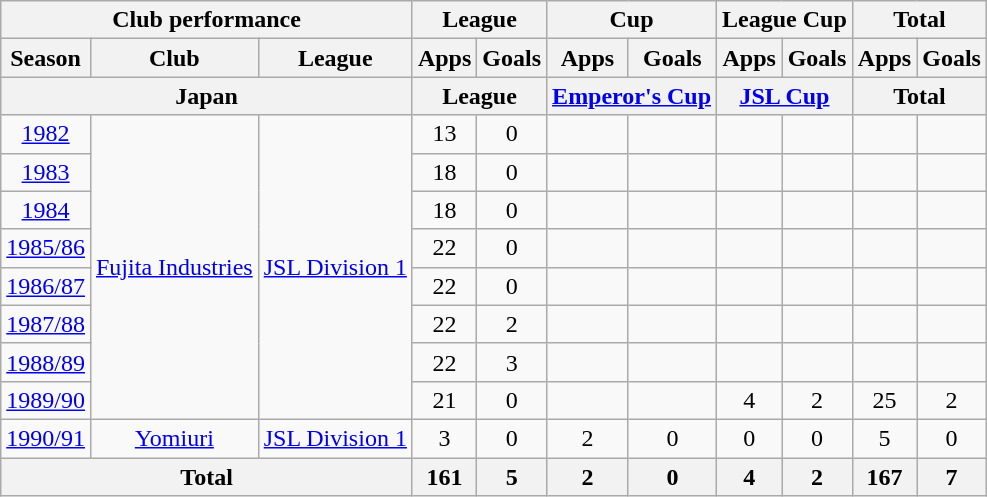<table class="wikitable" style="text-align:center;">
<tr>
<th colspan=3>Club performance</th>
<th colspan=2>League</th>
<th colspan=2>Cup</th>
<th colspan=2>League Cup</th>
<th colspan=2>Total</th>
</tr>
<tr>
<th>Season</th>
<th>Club</th>
<th>League</th>
<th>Apps</th>
<th>Goals</th>
<th>Apps</th>
<th>Goals</th>
<th>Apps</th>
<th>Goals</th>
<th>Apps</th>
<th>Goals</th>
</tr>
<tr>
<th colspan=3>Japan</th>
<th colspan=2>League</th>
<th colspan=2><a href='#'>Emperor's Cup</a></th>
<th colspan=2><a href='#'>JSL Cup</a></th>
<th colspan=2>Total</th>
</tr>
<tr>
<td><a href='#'>1982</a></td>
<td rowspan="8"><a href='#'>Fujita Industries</a></td>
<td rowspan="8"><a href='#'>JSL Division 1</a></td>
<td>13</td>
<td>0</td>
<td></td>
<td></td>
<td></td>
<td></td>
<td></td>
<td></td>
</tr>
<tr>
<td><a href='#'>1983</a></td>
<td>18</td>
<td>0</td>
<td></td>
<td></td>
<td></td>
<td></td>
<td></td>
<td></td>
</tr>
<tr>
<td><a href='#'>1984</a></td>
<td>18</td>
<td>0</td>
<td></td>
<td></td>
<td></td>
<td></td>
<td></td>
<td></td>
</tr>
<tr>
<td><a href='#'>1985/86</a></td>
<td>22</td>
<td>0</td>
<td></td>
<td></td>
<td></td>
<td></td>
<td></td>
<td></td>
</tr>
<tr>
<td><a href='#'>1986/87</a></td>
<td>22</td>
<td>0</td>
<td></td>
<td></td>
<td></td>
<td></td>
<td></td>
<td></td>
</tr>
<tr>
<td><a href='#'>1987/88</a></td>
<td>22</td>
<td>2</td>
<td></td>
<td></td>
<td></td>
<td></td>
<td></td>
<td></td>
</tr>
<tr>
<td><a href='#'>1988/89</a></td>
<td>22</td>
<td>3</td>
<td></td>
<td></td>
<td></td>
<td></td>
<td></td>
<td></td>
</tr>
<tr>
<td><a href='#'>1989/90</a></td>
<td>21</td>
<td>0</td>
<td></td>
<td></td>
<td>4</td>
<td>2</td>
<td>25</td>
<td>2</td>
</tr>
<tr>
<td><a href='#'>1990/91</a></td>
<td><a href='#'>Yomiuri</a></td>
<td><a href='#'>JSL Division 1</a></td>
<td>3</td>
<td>0</td>
<td>2</td>
<td>0</td>
<td>0</td>
<td>0</td>
<td>5</td>
<td>0</td>
</tr>
<tr>
<th colspan=3>Total</th>
<th>161</th>
<th>5</th>
<th>2</th>
<th>0</th>
<th>4</th>
<th>2</th>
<th>167</th>
<th>7</th>
</tr>
</table>
